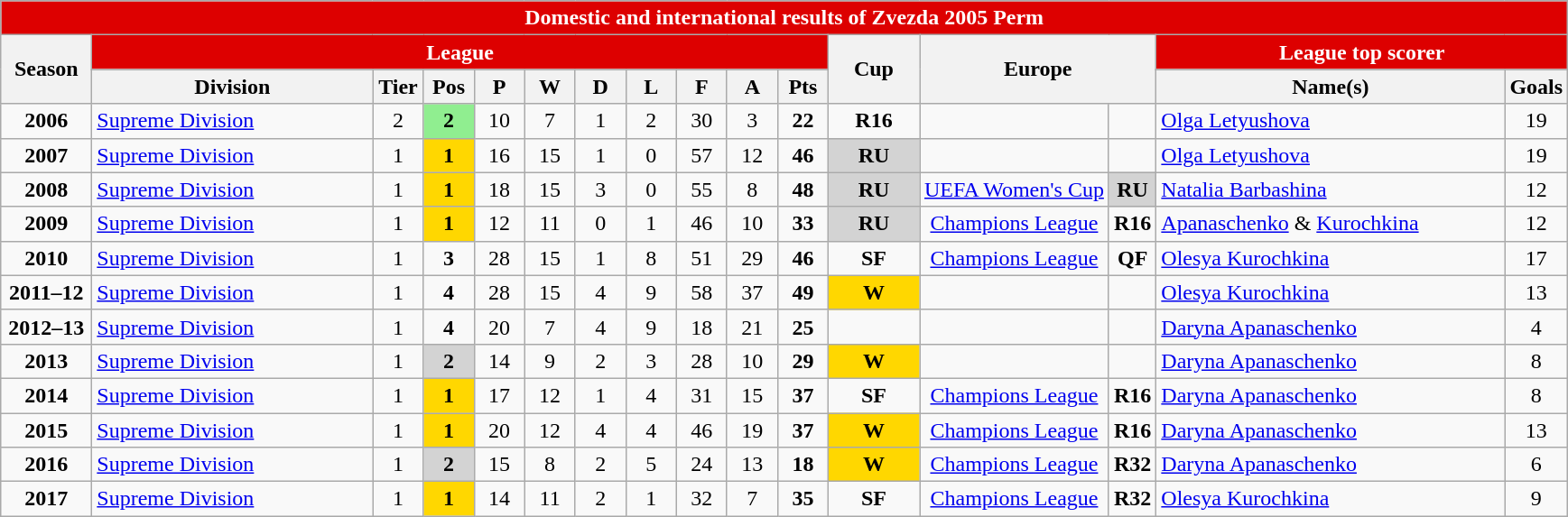<table class="wikitable" style="text-align: center;">
<tr>
<th style="color:#FFFFFF; background:#DD0000;" colspan=18>Domestic and international results of Zvezda 2005 Perm</th>
</tr>
<tr>
<th rowspan=2 width="60"align=center>Season</th>
<th colspan=10 style="color:#FFFFFF; background:#DD0000;">League</th>
<th rowspan=2 width="60"align=center>Cup</th>
<th rowspan=2 colspan=2>Europe</th>
<th colspan=2 style="color:#FFFFFF; background:#DD0000;">League top scorer</th>
</tr>
<tr>
<th width=200px>Division</th>
<th width=30px>Tier</th>
<th width=30px>Pos</th>
<th width=30px>P</th>
<th width=30px>W</th>
<th width=30px>D</th>
<th width=30px>L</th>
<th width=30px>F</th>
<th width=30px>A</th>
<th width=30px>Pts</th>
<th width=250px>Name(s)</th>
<th width=30px>Goals</th>
</tr>
<tr>
<td><strong>2006</strong></td>
<td align=left><a href='#'>Supreme Division</a></td>
<td>2</td>
<td bgcolor=lightgreen><strong>2</strong></td>
<td>10</td>
<td>7</td>
<td>1</td>
<td>2</td>
<td>30</td>
<td>3</td>
<td><strong>22</strong></td>
<td><strong>R16</strong></td>
<td></td>
<td></td>
<td align=left> <a href='#'>Olga Letyushova</a></td>
<td>19</td>
</tr>
<tr>
<td><strong>2007</strong></td>
<td align=left><a href='#'>Supreme Division</a></td>
<td>1</td>
<td bgcolor=gold><strong>1</strong></td>
<td>16</td>
<td>15</td>
<td>1</td>
<td>0</td>
<td>57</td>
<td>12</td>
<td><strong>46</strong></td>
<td bgcolor=lightgrey><strong>RU</strong></td>
<td></td>
<td></td>
<td align=left> <a href='#'>Olga Letyushova</a></td>
<td>19</td>
</tr>
<tr>
<td><strong>2008</strong></td>
<td align=left><a href='#'>Supreme Division</a></td>
<td>1</td>
<td bgcolor=gold><strong>1</strong></td>
<td>18</td>
<td>15</td>
<td>3</td>
<td>0</td>
<td>55</td>
<td>8</td>
<td><strong>48</strong></td>
<td bgcolor=lightgrey><strong>RU</strong></td>
<td><a href='#'>UEFA Women's Cup</a></td>
<td bgcolor=lightgrey><strong>RU</strong></td>
<td align=left> <a href='#'>Natalia Barbashina</a></td>
<td>12</td>
</tr>
<tr>
<td><strong>2009</strong></td>
<td align=left><a href='#'>Supreme Division</a></td>
<td>1</td>
<td bgcolor=gold><strong>1</strong></td>
<td>12</td>
<td>11</td>
<td>0</td>
<td>1</td>
<td>46</td>
<td>10</td>
<td><strong>33</strong></td>
<td bgcolor=lightgrey><strong>RU</strong></td>
<td><a href='#'>Champions League</a></td>
<td><strong>R16</strong></td>
<td align=left> <a href='#'>Apanaschenko</a> &  <a href='#'>Kurochkina</a></td>
<td>12</td>
</tr>
<tr>
<td><strong>2010</strong></td>
<td align=left><a href='#'>Supreme Division</a></td>
<td>1</td>
<td><strong>3</strong></td>
<td>28</td>
<td>15</td>
<td>1</td>
<td>8</td>
<td>51</td>
<td>29</td>
<td><strong>46</strong></td>
<td><strong>SF</strong></td>
<td><a href='#'>Champions League</a></td>
<td><strong>QF</strong></td>
<td align=left> <a href='#'>Olesya Kurochkina</a></td>
<td>17</td>
</tr>
<tr>
<td><strong>2011–12</strong></td>
<td align=left><a href='#'>Supreme Division</a></td>
<td>1</td>
<td><strong>4</strong></td>
<td>28</td>
<td>15</td>
<td>4</td>
<td>9</td>
<td>58</td>
<td>37</td>
<td><strong>49</strong></td>
<td bgcolor=gold><strong>W</strong></td>
<td></td>
<td></td>
<td align=left> <a href='#'>Olesya Kurochkina</a></td>
<td>13</td>
</tr>
<tr>
<td><strong>2012–13</strong></td>
<td align=left><a href='#'>Supreme Division</a></td>
<td>1</td>
<td><strong>4</strong></td>
<td>20</td>
<td>7</td>
<td>4</td>
<td>9</td>
<td>18</td>
<td>21</td>
<td><strong>25</strong></td>
<td></td>
<td></td>
<td></td>
<td align=left> <a href='#'>Daryna Apanaschenko</a></td>
<td>4</td>
</tr>
<tr>
<td><strong>2013</strong></td>
<td align=left><a href='#'>Supreme Division</a></td>
<td>1</td>
<td bgcolor=lightgrey><strong>2</strong></td>
<td>14</td>
<td>9</td>
<td>2</td>
<td>3</td>
<td>28</td>
<td>10</td>
<td><strong>29</strong></td>
<td bgcolor=gold><strong>W</strong></td>
<td></td>
<td></td>
<td align=left> <a href='#'>Daryna Apanaschenko</a></td>
<td>8</td>
</tr>
<tr>
<td><strong>2014</strong></td>
<td align=left><a href='#'>Supreme Division</a></td>
<td>1</td>
<td bgcolor=gold><strong>1</strong></td>
<td>17</td>
<td>12</td>
<td>1</td>
<td>4</td>
<td>31</td>
<td>15</td>
<td><strong>37</strong></td>
<td><strong>SF</strong></td>
<td><a href='#'>Champions League</a></td>
<td><strong>R16</strong></td>
<td align=left> <a href='#'>Daryna Apanaschenko</a></td>
<td>8</td>
</tr>
<tr>
<td><strong>2015</strong></td>
<td align=left><a href='#'>Supreme Division</a></td>
<td>1</td>
<td bgcolor=gold><strong>1</strong></td>
<td>20</td>
<td>12</td>
<td>4</td>
<td>4</td>
<td>46</td>
<td>19</td>
<td><strong>37</strong></td>
<td bgcolor=gold><strong>W</strong></td>
<td><a href='#'>Champions League</a></td>
<td><strong>R16</strong></td>
<td align=left> <a href='#'>Daryna Apanaschenko</a></td>
<td>13</td>
</tr>
<tr>
<td><strong>2016</strong></td>
<td align=left><a href='#'>Supreme Division</a></td>
<td>1</td>
<td bgcolor=lightgrey><strong>2</strong></td>
<td>15</td>
<td>8</td>
<td>2</td>
<td>5</td>
<td>24</td>
<td>13</td>
<td><strong>18</strong></td>
<td bgcolor=gold><strong>W</strong></td>
<td><a href='#'>Champions League</a></td>
<td><strong>R32</strong></td>
<td align=left> <a href='#'>Daryna Apanaschenko</a></td>
<td>6</td>
</tr>
<tr>
<td><strong>2017</strong></td>
<td align=left><a href='#'>Supreme Division</a></td>
<td>1</td>
<td bgcolor=gold><strong>1</strong></td>
<td>14</td>
<td>11</td>
<td>2</td>
<td>1</td>
<td>32</td>
<td>7</td>
<td><strong>35</strong></td>
<td><strong>SF</strong></td>
<td><a href='#'>Champions League</a></td>
<td><strong>R32</strong></td>
<td align=left> <a href='#'>Olesya Kurochkina</a></td>
<td>9</td>
</tr>
</table>
